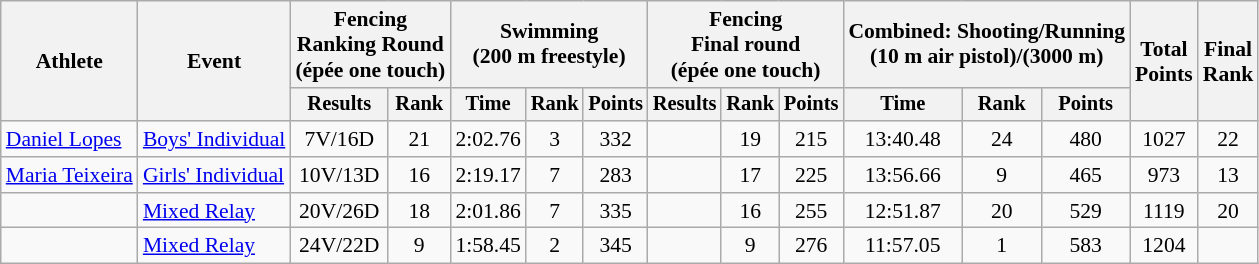<table class="wikitable" style="font-size:90%; text-align:center;">
<tr>
<th rowspan=2>Athlete</th>
<th rowspan=2>Event</th>
<th colspan=2>Fencing<br>Ranking Round<br><span>(épée one touch)</span></th>
<th colspan=3>Swimming<br><span>(200 m freestyle)</span></th>
<th colspan=3>Fencing<br>Final round<br><span>(épée one touch)</span></th>
<th colspan=3>Combined: Shooting/Running<br><span>(10 m air pistol)/(3000 m)</span></th>
<th rowspan=2>Total<br>Points</th>
<th rowspan=2>Final<br>Rank</th>
</tr>
<tr style="font-size:95%">
<th>Results</th>
<th>Rank</th>
<th>Time</th>
<th>Rank</th>
<th>Points</th>
<th>Results</th>
<th>Rank</th>
<th>Points</th>
<th>Time</th>
<th>Rank</th>
<th>Points</th>
</tr>
<tr>
<td align=left><a href='#'>Daniel Lopes</a></td>
<td align=left><a href='#'>Boys' Individual</a></td>
<td>7V/16D</td>
<td>21</td>
<td>2:02.76</td>
<td>3</td>
<td>332</td>
<td></td>
<td>19</td>
<td>215</td>
<td>13:40.48</td>
<td>24</td>
<td>480</td>
<td>1027</td>
<td>22</td>
</tr>
<tr>
<td align=left><a href='#'>Maria Teixeira</a></td>
<td align=left><a href='#'>Girls' Individual</a></td>
<td>10V/13D</td>
<td>16</td>
<td>2:19.17</td>
<td>7</td>
<td>283</td>
<td></td>
<td>17</td>
<td>225</td>
<td>13:56.66</td>
<td>9</td>
<td>465</td>
<td>973</td>
<td>13</td>
</tr>
<tr align=center>
<td align=left><br></td>
<td align=left><a href='#'>Mixed Relay</a></td>
<td>20V/26D</td>
<td>18</td>
<td>2:01.86</td>
<td>7</td>
<td>335</td>
<td></td>
<td>16</td>
<td>255</td>
<td>12:51.87</td>
<td>20</td>
<td>529</td>
<td>1119</td>
<td>20</td>
</tr>
<tr align=center>
<td align=left><strong></strong><br></td>
<td align=left><a href='#'>Mixed Relay</a></td>
<td>24V/22D</td>
<td>9</td>
<td>1:58.45</td>
<td>2</td>
<td>345</td>
<td></td>
<td>9</td>
<td>276</td>
<td>11:57.05</td>
<td>1</td>
<td>583</td>
<td>1204</td>
<td></td>
</tr>
</table>
